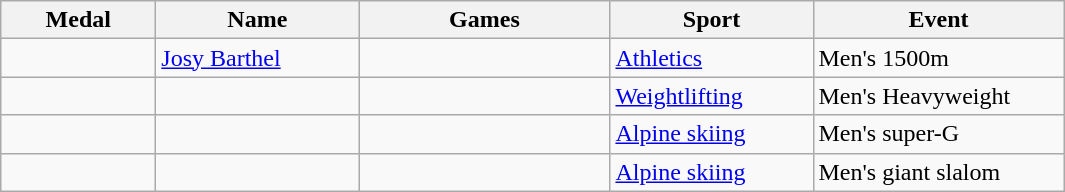<table class="wikitable sortable">
<tr>
<th style="width:6em">Medal</th>
<th style="width:8em">Name</th>
<th style="width:10em">Games</th>
<th style="width:8em">Sport</th>
<th style="width:10em">Event</th>
</tr>
<tr>
<td></td>
<td><a href='#'>Josy Barthel</a></td>
<td></td>
<td><a href='#'>Athletics</a></td>
<td>Men's 1500m</td>
</tr>
<tr>
<td></td>
<td></td>
<td></td>
<td><a href='#'>Weightlifting</a></td>
<td>Men's Heavyweight</td>
</tr>
<tr>
<td></td>
<td></td>
<td></td>
<td><a href='#'>Alpine skiing</a></td>
<td>Men's super-G</td>
</tr>
<tr>
<td></td>
<td></td>
<td></td>
<td><a href='#'>Alpine skiing</a></td>
<td>Men's giant slalom</td>
</tr>
</table>
